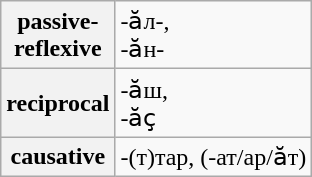<table class="wikitable">
<tr>
<th>passive-<br>reflexive</th>
<td>-ӑл-,<br>-ӑн-</td>
</tr>
<tr>
<th>reciprocal</th>
<td>-ӑш,<br>-ӑҫ</td>
</tr>
<tr>
<th>causative</th>
<td>-(т)тар, (-ат/ар/ӑт)</td>
</tr>
</table>
